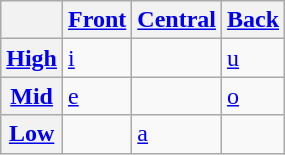<table class="wikitable">
<tr>
<th></th>
<th><a href='#'>Front</a></th>
<th><a href='#'>Central</a></th>
<th><a href='#'>Back</a></th>
</tr>
<tr>
<th><a href='#'>High</a></th>
<td><a href='#'>i</a></td>
<td></td>
<td><a href='#'>u</a></td>
</tr>
<tr>
<th><a href='#'>Mid</a></th>
<td><a href='#'>e</a></td>
<td></td>
<td><a href='#'>o</a></td>
</tr>
<tr>
<th><a href='#'>Low</a></th>
<td></td>
<td><a href='#'>a</a></td>
<td></td>
</tr>
</table>
